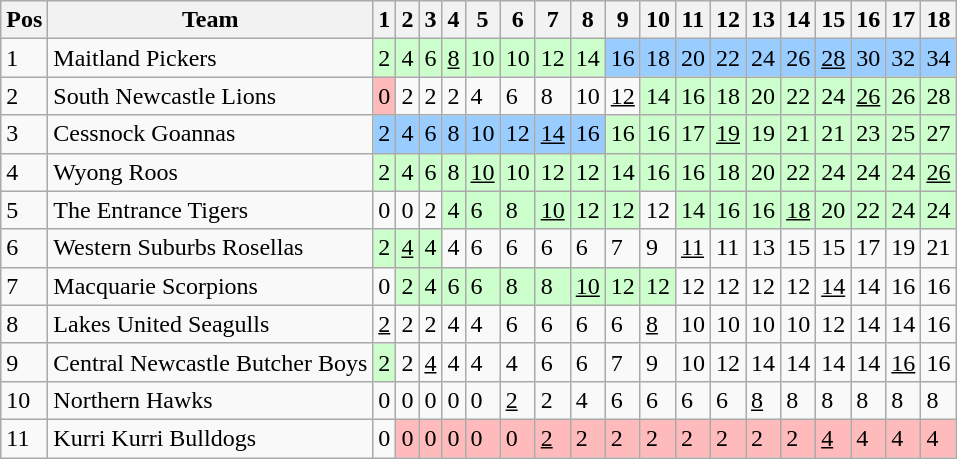<table class="wikitable">
<tr>
<th>Pos</th>
<th>Team</th>
<th>1</th>
<th>2</th>
<th>3</th>
<th>4</th>
<th>5</th>
<th>6</th>
<th>7</th>
<th>8</th>
<th>9</th>
<th>10</th>
<th>11</th>
<th>12</th>
<th>13</th>
<th>14</th>
<th>15</th>
<th>16</th>
<th>17</th>
<th>18</th>
</tr>
<tr>
<td>1</td>
<td> Maitland Pickers</td>
<td style="background:#ccffcc;">2</td>
<td style="background:#ccffcc;">4</td>
<td style="background:#ccffcc;">6</td>
<td style="background:#ccffcc;"><u>8</u></td>
<td style="background:#ccffcc;">10</td>
<td style="background:#ccffcc;">10</td>
<td style="background:#ccffcc;">12</td>
<td style="background:#ccffcc;">14</td>
<td style="background:#99ccff;">16</td>
<td style="background:#99ccff;">18</td>
<td style="background:#99ccff;">20</td>
<td style="background:#99ccff;">22</td>
<td style="background:#99ccff;">24</td>
<td style="background:#99ccff;">26</td>
<td style="background:#99ccff;"><u>28</u></td>
<td style="background:#99ccff;">30</td>
<td style="background:#99ccff;">32</td>
<td style="background:#99ccff;">34</td>
</tr>
<tr>
<td>2</td>
<td> South Newcastle Lions</td>
<td style="background:#ffbbbb;">0</td>
<td>2</td>
<td>2</td>
<td>2</td>
<td>4</td>
<td>6</td>
<td>8</td>
<td>10</td>
<td><u>12</u></td>
<td style="background:#ccffcc;">14</td>
<td style="background:#ccffcc;">16</td>
<td style="background:#ccffcc;">18</td>
<td style="background:#ccffcc;">20</td>
<td style="background:#ccffcc;">22</td>
<td style="background:#ccffcc;">24</td>
<td style="background:#ccffcc;"><u>26</u></td>
<td style="background:#ccffcc;">26</td>
<td style="background:#ccffcc;">28</td>
</tr>
<tr>
<td>3</td>
<td> Cessnock Goannas</td>
<td style="background:#99ccff;">2</td>
<td style="background:#99ccff;">4</td>
<td style="background:#99ccff;">6</td>
<td style="background:#99ccff;">8</td>
<td style="background:#99ccff;">10</td>
<td style="background:#99ccff;">12</td>
<td style="background:#99ccff;"><u>14</u></td>
<td style="background:#99ccff;">16</td>
<td style="background:#ccffcc;">16</td>
<td style="background:#ccffcc;">16</td>
<td style="background:#ccffcc;">17</td>
<td style="background:#ccffcc;"><u>19</u></td>
<td style="background:#ccffcc;">19</td>
<td style="background:#ccffcc;">21</td>
<td style="background:#ccffcc;">21</td>
<td style="background:#ccffcc;">23</td>
<td style="background:#ccffcc;">25</td>
<td style="background:#ccffcc;">27</td>
</tr>
<tr>
<td>4</td>
<td> Wyong Roos</td>
<td style="background:#ccffcc;">2</td>
<td style="background:#ccffcc;">4</td>
<td style="background:#ccffcc;">6</td>
<td style="background:#ccffcc;">8</td>
<td style="background:#ccffcc;"><u>10</u></td>
<td style="background:#ccffcc;">10</td>
<td style="background:#ccffcc;">12</td>
<td style="background:#ccffcc;">12</td>
<td style="background:#ccffcc;">14</td>
<td style="background:#ccffcc;">16</td>
<td style="background:#ccffcc;">16</td>
<td style="background:#ccffcc;">18</td>
<td style="background:#ccffcc;">20</td>
<td style="background:#ccffcc;">22</td>
<td style="background:#ccffcc;">24</td>
<td style="background:#ccffcc;">24</td>
<td style="background:#ccffcc;">24</td>
<td style="background:#ccffcc;"><u>26</u></td>
</tr>
<tr>
<td>5</td>
<td> The Entrance Tigers</td>
<td>0</td>
<td>0</td>
<td>2</td>
<td style="background:#ccffcc;">4</td>
<td style="background:#ccffcc;">6</td>
<td style="background:#ccffcc;">8</td>
<td style="background:#ccffcc;"><u>10</u></td>
<td style="background:#ccffcc;">12</td>
<td style="background:#ccffcc;">12</td>
<td>12</td>
<td style="background:#ccffcc;">14</td>
<td style="background:#ccffcc;">16</td>
<td style="background:#ccffcc;">16</td>
<td style="background:#ccffcc;"><u>18</u></td>
<td style="background:#ccffcc;">20</td>
<td style="background:#ccffcc;">22</td>
<td style="background:#ccffcc;">24</td>
<td style="background:#ccffcc;">24</td>
</tr>
<tr>
<td>6</td>
<td> Western Suburbs Rosellas</td>
<td style="background:#ccffcc;">2</td>
<td style="background:#ccffcc;"><u>4</u></td>
<td style="background:#ccffcc;">4</td>
<td>4</td>
<td>6</td>
<td>6</td>
<td>6</td>
<td>6</td>
<td>7</td>
<td>9</td>
<td><u>11</u></td>
<td>11</td>
<td>13</td>
<td>15</td>
<td>15</td>
<td>17</td>
<td>19</td>
<td>21</td>
</tr>
<tr>
<td>7</td>
<td> Macquarie Scorpions</td>
<td>0</td>
<td style="background:#ccffcc;">2</td>
<td style="background:#ccffcc;">4</td>
<td style="background:#ccffcc;">6</td>
<td style="background:#ccffcc;">6</td>
<td style="background:#ccffcc;">8</td>
<td style="background:#ccffcc;">8</td>
<td style="background:#ccffcc;"><u>10</u></td>
<td style="background:#ccffcc;">12</td>
<td style="background:#ccffcc;">12</td>
<td>12</td>
<td>12</td>
<td>12</td>
<td>12</td>
<td><u>14</u></td>
<td>14</td>
<td>16</td>
<td>16</td>
</tr>
<tr>
<td>8</td>
<td> Lakes United Seagulls</td>
<td><u>2</u></td>
<td>2</td>
<td>2</td>
<td>4</td>
<td>4</td>
<td>6</td>
<td>6</td>
<td>6</td>
<td>6</td>
<td><u>8</u></td>
<td>10</td>
<td>10</td>
<td>10</td>
<td>10</td>
<td>12</td>
<td>14</td>
<td>14</td>
<td>16</td>
</tr>
<tr>
<td>9</td>
<td> Central Newcastle Butcher Boys</td>
<td style="background:#ccffcc;">2</td>
<td>2</td>
<td><u>4</u></td>
<td>4</td>
<td>4</td>
<td>4</td>
<td>6</td>
<td>6</td>
<td>7</td>
<td>9</td>
<td>10</td>
<td>12</td>
<td>14</td>
<td>14</td>
<td>14</td>
<td>14</td>
<td><u>16</u></td>
<td>16</td>
</tr>
<tr>
<td>10</td>
<td> Northern Hawks</td>
<td>0</td>
<td>0</td>
<td>0</td>
<td>0</td>
<td>0</td>
<td><u>2</u></td>
<td>2</td>
<td>4</td>
<td>6</td>
<td>6</td>
<td>6</td>
<td>6</td>
<td><u>8</u></td>
<td>8</td>
<td>8</td>
<td>8</td>
<td>8</td>
<td>8</td>
</tr>
<tr>
<td>11</td>
<td> Kurri Kurri Bulldogs</td>
<td>0</td>
<td style="background:#ffbbbb;">0</td>
<td style="background:#ffbbbb;">0</td>
<td style="background:#ffbbbb;">0</td>
<td style="background:#ffbbbb;">0</td>
<td style="background:#ffbbbb;">0</td>
<td style="background:#ffbbbb;"><u>2</u></td>
<td style="background:#ffbbbb;">2</td>
<td style="background:#ffbbbb;">2</td>
<td style="background:#ffbbbb;">2</td>
<td style="background:#ffbbbb;">2</td>
<td style="background:#ffbbbb;">2</td>
<td style="background:#ffbbbb;">2</td>
<td style="background:#ffbbbb;">2</td>
<td style="background:#ffbbbb;"><u>4</u></td>
<td style="background:#ffbbbb;">4</td>
<td style="background:#ffbbbb;">4</td>
<td style="background:#ffbbbb;">4</td>
</tr>
</table>
